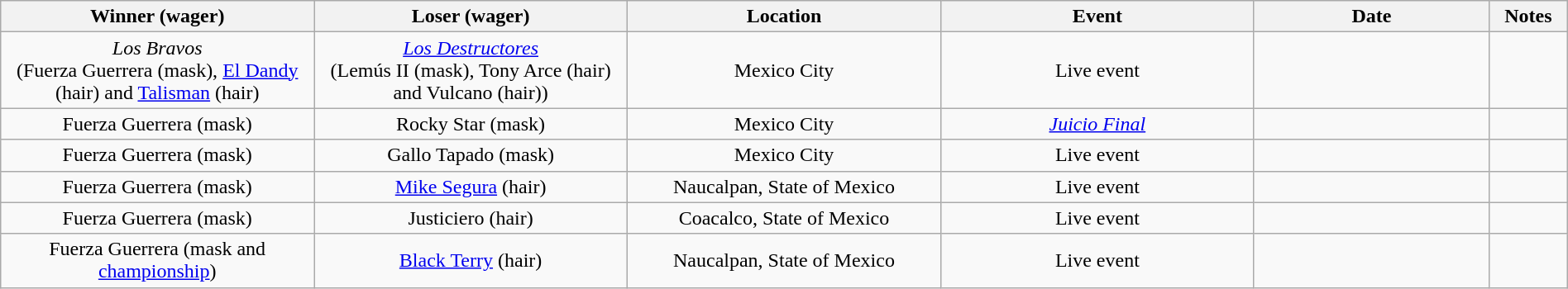<table class="wikitable sortable" width=100%  style="text-align: center">
<tr>
<th width=20% scope="col">Winner (wager)</th>
<th width=20% scope="col">Loser (wager)</th>
<th width=20% scope="col">Location</th>
<th width=20% scope="col">Event</th>
<th width=15% scope="col">Date</th>
<th class="unsortable" width=5% scope="col">Notes</th>
</tr>
<tr>
<td><em>Los Bravos</em><br>(Fuerza Guerrera (mask), <a href='#'>El Dandy</a> (hair) and <a href='#'>Talisman</a> (hair)</td>
<td><em><a href='#'>Los Destructores</a></em><br>(Lemús II (mask), Tony Arce (hair) and Vulcano (hair))</td>
<td>Mexico City</td>
<td>Live event</td>
<td></td>
<td></td>
</tr>
<tr>
<td>Fuerza Guerrera (mask)</td>
<td>Rocky Star (mask)</td>
<td>Mexico City</td>
<td><em><a href='#'>Juicio Final</a></em></td>
<td></td>
<td></td>
</tr>
<tr>
<td>Fuerza Guerrera (mask)</td>
<td>Gallo Tapado (mask)</td>
<td>Mexico City</td>
<td>Live event</td>
<td></td>
<td></td>
</tr>
<tr>
<td>Fuerza Guerrera (mask)</td>
<td><a href='#'>Mike Segura</a> (hair)</td>
<td>Naucalpan, State of Mexico</td>
<td>Live event</td>
<td></td>
<td></td>
</tr>
<tr>
<td>Fuerza Guerrera (mask)</td>
<td>Justiciero (hair)</td>
<td>Coacalco, State of Mexico</td>
<td>Live event</td>
<td></td>
<td></td>
</tr>
<tr>
<td>Fuerza Guerrera (mask and <a href='#'>championship</a>)</td>
<td><a href='#'>Black Terry</a> (hair)</td>
<td>Naucalpan, State of Mexico</td>
<td>Live event</td>
<td></td>
<td></td>
</tr>
</table>
